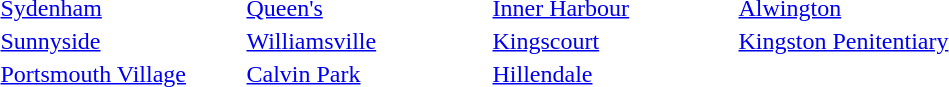<table>
<tr>
<td width="160px"><a href='#'>Sydenham</a></td>
<td width="160px"><a href='#'>Queen's</a></td>
<td width="160px"><a href='#'>Inner Harbour</a></td>
<td width="160px"><a href='#'>Alwington</a></td>
</tr>
<tr>
<td><a href='#'>Sunnyside</a></td>
<td><a href='#'>Williamsville</a></td>
<td><a href='#'>Kingscourt</a></td>
<td><a href='#'>Kingston Penitentiary</a></td>
</tr>
<tr>
<td><a href='#'>Portsmouth Village</a></td>
<td><a href='#'>Calvin Park</a></td>
<td><a href='#'>Hillendale</a></td>
</tr>
</table>
